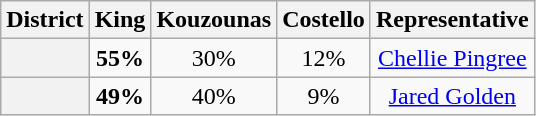<table class=wikitable>
<tr>
<th>District</th>
<th>King</th>
<th>Kouzounas</th>
<th>Costello</th>
<th>Representative</th>
</tr>
<tr align=center>
<th></th>
<td><strong>55%</strong></td>
<td>30%</td>
<td>12%</td>
<td><a href='#'>Chellie Pingree</a></td>
</tr>
<tr align=center>
<th></th>
<td><strong>49%</strong></td>
<td>40%</td>
<td>9%</td>
<td><a href='#'>Jared Golden</a></td>
</tr>
</table>
